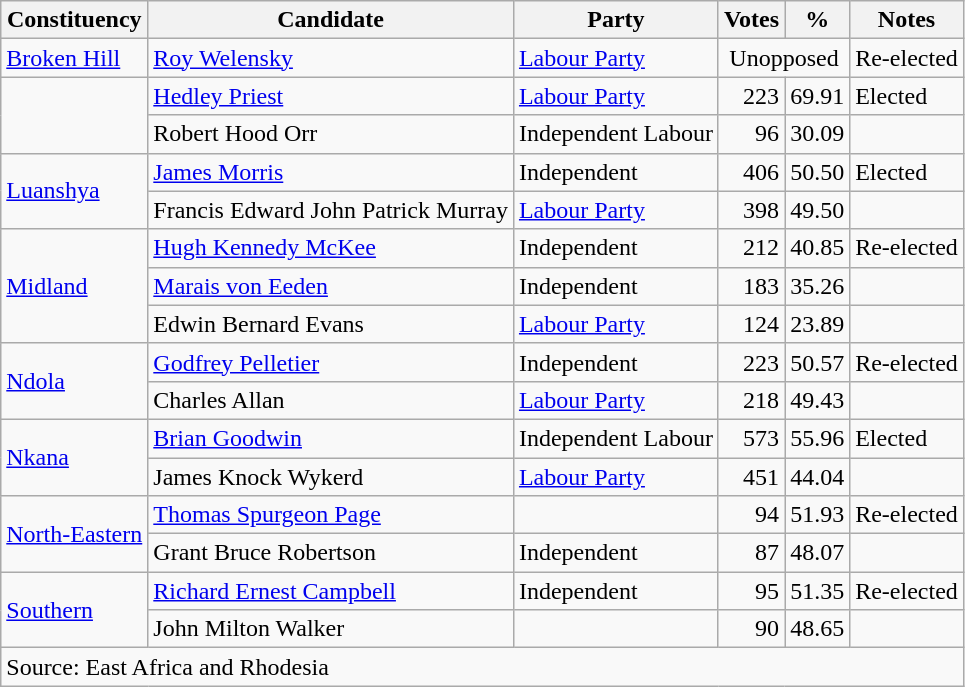<table class=wikitable>
<tr>
<th>Constituency</th>
<th>Candidate</th>
<th>Party</th>
<th>Votes</th>
<th>%</th>
<th>Notes</th>
</tr>
<tr>
<td><a href='#'>Broken Hill</a></td>
<td><a href='#'>Roy Welensky</a></td>
<td><a href='#'>Labour Party</a></td>
<td colspan=2 align=center>Unopposed</td>
<td>Re-elected</td>
</tr>
<tr>
<td rowspan=2></td>
<td><a href='#'>Hedley Priest</a></td>
<td><a href='#'>Labour Party</a></td>
<td align=right>223</td>
<td align=right>69.91</td>
<td>Elected</td>
</tr>
<tr>
<td>Robert Hood Orr</td>
<td>Independent Labour</td>
<td align=right>96</td>
<td align=right>30.09</td>
<td></td>
</tr>
<tr>
<td rowspan=2><a href='#'>Luanshya</a></td>
<td><a href='#'>James Morris</a></td>
<td>Independent</td>
<td align=right>406</td>
<td align=right>50.50</td>
<td>Elected</td>
</tr>
<tr>
<td>Francis Edward John Patrick Murray</td>
<td><a href='#'>Labour Party</a></td>
<td align=right>398</td>
<td align=right>49.50</td>
<td></td>
</tr>
<tr>
<td rowspan=3><a href='#'>Midland</a></td>
<td><a href='#'>Hugh Kennedy McKee</a></td>
<td>Independent</td>
<td align=right>212</td>
<td align=right>40.85</td>
<td>Re-elected</td>
</tr>
<tr>
<td><a href='#'>Marais von Eeden</a></td>
<td>Independent</td>
<td align=right>183</td>
<td align=right>35.26</td>
<td></td>
</tr>
<tr>
<td>Edwin Bernard Evans</td>
<td><a href='#'>Labour Party</a></td>
<td align=right>124</td>
<td align=right>23.89</td>
<td></td>
</tr>
<tr>
<td rowspan=2><a href='#'>Ndola</a></td>
<td><a href='#'>Godfrey Pelletier</a></td>
<td>Independent</td>
<td align=right>223</td>
<td align=right>50.57</td>
<td>Re-elected</td>
</tr>
<tr>
<td>Charles Allan</td>
<td><a href='#'>Labour Party</a></td>
<td align=right>218</td>
<td align=right>49.43</td>
<td></td>
</tr>
<tr>
<td rowspan=2><a href='#'>Nkana</a></td>
<td><a href='#'>Brian Goodwin</a></td>
<td>Independent Labour</td>
<td align=right>573</td>
<td align=right>55.96</td>
<td>Elected</td>
</tr>
<tr>
<td>James Knock Wykerd</td>
<td><a href='#'>Labour Party</a></td>
<td align=right>451</td>
<td align=right>44.04</td>
<td></td>
</tr>
<tr>
<td rowspan=2><a href='#'>North-Eastern</a></td>
<td><a href='#'>Thomas Spurgeon Page</a></td>
<td></td>
<td align=right>94</td>
<td align=right>51.93</td>
<td>Re-elected</td>
</tr>
<tr>
<td>Grant Bruce Robertson</td>
<td>Independent</td>
<td align=right>87</td>
<td align=right>48.07</td>
<td></td>
</tr>
<tr>
<td rowspan=2><a href='#'>Southern</a></td>
<td><a href='#'>Richard Ernest Campbell</a></td>
<td>Independent</td>
<td align=right>95</td>
<td align=right>51.35</td>
<td>Re-elected</td>
</tr>
<tr>
<td>John Milton Walker</td>
<td></td>
<td align=right>90</td>
<td align=right>48.65</td>
<td></td>
</tr>
<tr>
<td colspan=6>Source: East Africa and Rhodesia</td>
</tr>
</table>
